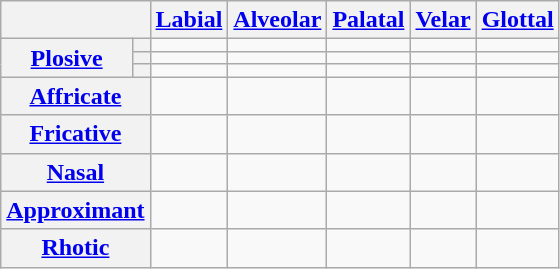<table class="wikitable" style="text-align: center;">
<tr>
<th colspan="2"></th>
<th><a href='#'>Labial</a></th>
<th><a href='#'>Alveolar</a></th>
<th><a href='#'>Palatal</a></th>
<th><a href='#'>Velar</a></th>
<th><a href='#'>Glottal</a></th>
</tr>
<tr>
<th rowspan="3"><a href='#'>Plosive</a></th>
<th></th>
<td></td>
<td></td>
<td></td>
<td></td>
<td></td>
</tr>
<tr>
<th></th>
<td></td>
<td></td>
<td></td>
<td></td>
<td></td>
</tr>
<tr>
<th></th>
<td></td>
<td></td>
<td></td>
<td></td>
<td></td>
</tr>
<tr>
<th colspan="2"><a href='#'>Affricate</a></th>
<td></td>
<td></td>
<td></td>
<td></td>
<td></td>
</tr>
<tr>
<th colspan="2"><a href='#'>Fricative</a></th>
<td></td>
<td></td>
<td></td>
<td></td>
<td></td>
</tr>
<tr>
<th colspan="2"><a href='#'>Nasal</a></th>
<td></td>
<td></td>
<td></td>
<td></td>
<td></td>
</tr>
<tr>
<th colspan="2"><a href='#'>Approximant</a></th>
<td></td>
<td></td>
<td></td>
<td></td>
<td></td>
</tr>
<tr>
<th colspan="2"><a href='#'>Rhotic</a></th>
<td></td>
<td></td>
<td></td>
<td></td>
<td></td>
</tr>
</table>
